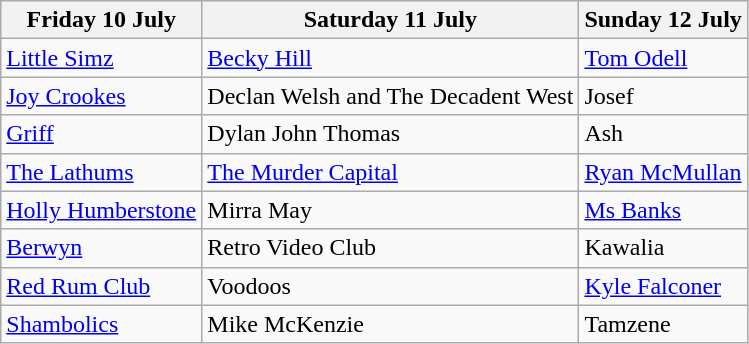<table class="wikitable">
<tr>
<th>Friday 10 July</th>
<th>Saturday 11 July</th>
<th>Sunday 12 July</th>
</tr>
<tr>
<td><a href='#'>Little Simz</a></td>
<td><a href='#'>Becky Hill</a></td>
<td><a href='#'>Tom Odell</a></td>
</tr>
<tr>
<td><a href='#'>Joy Crookes</a></td>
<td>Declan Welsh and The Decadent West</td>
<td>Josef</td>
</tr>
<tr>
<td><a href='#'>Griff</a></td>
<td>Dylan John Thomas</td>
<td>Ash</td>
</tr>
<tr>
<td><a href='#'>The Lathums</a></td>
<td><a href='#'>The Murder Capital</a></td>
<td><a href='#'>Ryan McMullan</a></td>
</tr>
<tr>
<td><a href='#'>Holly Humberstone</a></td>
<td>Mirra May</td>
<td><a href='#'>Ms Banks</a></td>
</tr>
<tr>
<td><a href='#'>Berwyn</a></td>
<td>Retro Video Club</td>
<td>Kawalia</td>
</tr>
<tr>
<td><a href='#'>Red Rum Club</a></td>
<td>Voodoos</td>
<td><a href='#'>Kyle Falconer</a></td>
</tr>
<tr>
<td><a href='#'>Shambolics</a></td>
<td>Mike McKenzie</td>
<td>Tamzene</td>
</tr>
</table>
